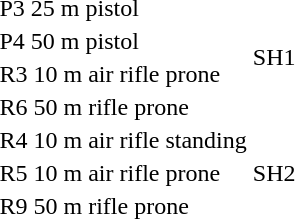<table>
<tr>
<td>P3 25 m pistol</td>
<td rowspan=4>SH1</td>
<td></td>
<td></td>
<td></td>
</tr>
<tr>
<td>P4 50 m pistol</td>
<td></td>
<td></td>
<td></td>
</tr>
<tr>
<td>R3 10 m air rifle prone</td>
<td></td>
<td></td>
<td></td>
</tr>
<tr>
<td>R6 50 m rifle prone</td>
<td></td>
<td></td>
<td></td>
</tr>
<tr>
<td>R4 10 m air rifle standing</td>
<td rowspan=3>SH2</td>
<td></td>
<td></td>
<td></td>
</tr>
<tr>
<td>R5 10 m air rifle prone</td>
<td></td>
<td></td>
<td></td>
</tr>
<tr>
<td>R9 50 m rifle prone</td>
<td></td>
<td></td>
<td></td>
</tr>
</table>
